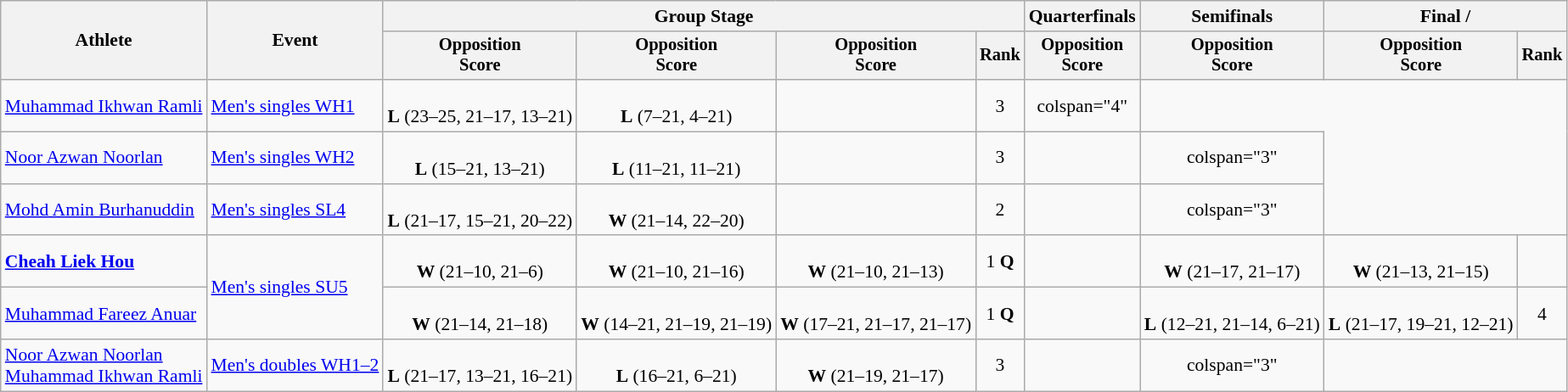<table class="wikitable" style="font-size:90%; text-align:center">
<tr>
<th rowspan="2">Athlete</th>
<th rowspan="2">Event</th>
<th colspan="4">Group Stage</th>
<th>Quarterfinals</th>
<th>Semifinals</th>
<th colspan="2">Final / </th>
</tr>
<tr style="font-size:95%">
<th>Opposition<br>Score</th>
<th>Opposition<br>Score</th>
<th>Opposition<br>Score</th>
<th>Rank</th>
<th>Opposition<br>Score</th>
<th>Opposition<br>Score</th>
<th>Opposition<br>Score</th>
<th>Rank</th>
</tr>
<tr>
<td align="left"><a href='#'>Muhammad Ikhwan Ramli</a></td>
<td align="left"><a href='#'>Men's singles WH1</a></td>
<td><br><strong>L</strong> (23–25, 21–17, 13–21)</td>
<td><br><strong>L</strong> (7–21, 4–21)</td>
<td></td>
<td>3</td>
<td>colspan="4" </td>
</tr>
<tr>
<td align="left"><a href='#'>Noor Azwan Noorlan</a></td>
<td align="left"><a href='#'>Men's singles WH2</a></td>
<td><br><strong>L</strong> (15–21, 13–21)</td>
<td><br><strong>L</strong> (11–21, 11–21)</td>
<td></td>
<td>3</td>
<td></td>
<td>colspan="3" </td>
</tr>
<tr>
<td align="left"><a href='#'>Mohd Amin Burhanuddin</a></td>
<td align="left"><a href='#'>Men's singles SL4</a></td>
<td><br><strong>L</strong> (21–17, 15–21, 20–22)</td>
<td><br><strong>W</strong> (21–14, 22–20)</td>
<td></td>
<td>2</td>
<td></td>
<td>colspan="3" </td>
</tr>
<tr>
<td align="left"><strong><a href='#'>Cheah Liek Hou</a></strong></td>
<td align="left" rowspan="2"><a href='#'>Men's singles SU5</a></td>
<td><br><strong>W</strong> (21–10, 21–6)</td>
<td><br><strong>W</strong> (21–10, 21–16)</td>
<td><br><strong>W</strong> (21–10, 21–13)</td>
<td>1 <strong>Q</strong></td>
<td></td>
<td><br><strong>W</strong> (21–17, 21–17)</td>
<td><br><strong>W</strong> (21–13, 21–15)</td>
<td></td>
</tr>
<tr>
<td align="left"><a href='#'>Muhammad Fareez Anuar</a></td>
<td><br><strong>W</strong> (21–14, 21–18)</td>
<td><br><strong>W</strong> (14–21, 21–19, 21–19)</td>
<td><br><strong>W</strong> (17–21, 21–17, 21–17)</td>
<td>1 <strong>Q</strong></td>
<td></td>
<td><br><strong>L</strong> (12–21, 21–14, 6–21)</td>
<td><br> <strong>L</strong> (21–17, 19–21, 12–21)</td>
<td>4</td>
</tr>
<tr>
<td align="left"><a href='#'>Noor Azwan Noorlan</a><br><a href='#'>Muhammad Ikhwan Ramli</a></td>
<td align=left><a href='#'>Men's doubles WH1–2</a></td>
<td><br><strong>L</strong> (21–17, 13–21, 16–21)</td>
<td><br><strong>L</strong> (16–21, 6–21)</td>
<td><br><strong>W</strong> (21–19, 21–17)</td>
<td>3</td>
<td></td>
<td>colspan="3" </td>
</tr>
</table>
